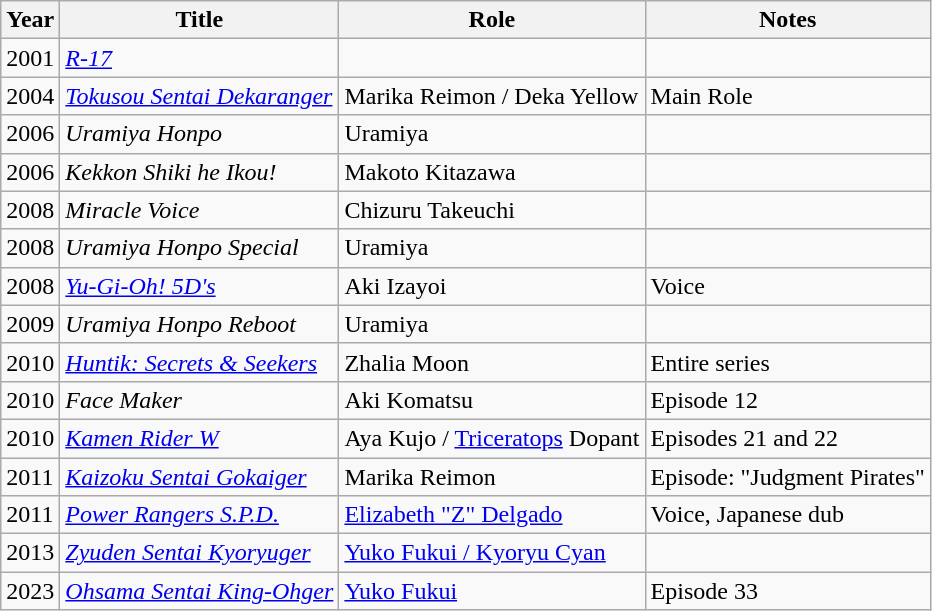<table class="wikitable sortable">
<tr>
<th>Year</th>
<th>Title</th>
<th>Role</th>
<th class="unsortable">Notes</th>
</tr>
<tr>
<td>2001</td>
<td><em><a href='#'>R-17</a></em></td>
<td></td>
<td></td>
</tr>
<tr>
<td>2004</td>
<td><em><a href='#'>Tokusou Sentai Dekaranger</a></em></td>
<td>Marika Reimon / Deka Yellow</td>
<td>Main Role</td>
</tr>
<tr>
<td>2006</td>
<td><em>Uramiya Honpo</em></td>
<td>Uramiya</td>
<td></td>
</tr>
<tr>
<td>2006</td>
<td><em>Kekkon Shiki he Ikou!</em></td>
<td>Makoto Kitazawa</td>
<td></td>
</tr>
<tr>
<td>2008</td>
<td><em>Miracle Voice</em></td>
<td>Chizuru Takeuchi</td>
<td></td>
</tr>
<tr>
<td>2008</td>
<td><em>Uramiya Honpo Special</em></td>
<td>Uramiya</td>
<td></td>
</tr>
<tr>
<td>2008</td>
<td><em><a href='#'>Yu-Gi-Oh! 5D's</a></em></td>
<td>Aki Izayoi</td>
<td>Voice</td>
</tr>
<tr>
<td>2009</td>
<td><em>Uramiya Honpo Reboot</em></td>
<td>Uramiya</td>
<td></td>
</tr>
<tr>
<td>2010</td>
<td><em><a href='#'>Huntik: Secrets & Seekers</a></em></td>
<td>Zhalia Moon</td>
<td>Entire series</td>
</tr>
<tr>
<td>2010</td>
<td><em>Face Maker</em></td>
<td>Aki Komatsu</td>
<td>Episode 12</td>
</tr>
<tr>
<td>2010</td>
<td><em><a href='#'>Kamen Rider W</a></em></td>
<td>Aya Kujo / <a href='#'>Triceratops</a> Dopant</td>
<td>Episodes 21 and 22</td>
</tr>
<tr>
<td>2011</td>
<td><em><a href='#'>Kaizoku Sentai Gokaiger</a></em></td>
<td>Marika Reimon</td>
<td>Episode: "Judgment Pirates"</td>
</tr>
<tr>
<td>2011</td>
<td><em><a href='#'>Power Rangers S.P.D.</a></em></td>
<td><a href='#'>Elizabeth "Z" Delgado</a></td>
<td>Voice, Japanese dub</td>
</tr>
<tr>
<td>2013</td>
<td><em><a href='#'>Zyuden Sentai Kyoryuger</a></em></td>
<td><a href='#'>Yuko Fukui / Kyoryu Cyan</a></td>
<td></td>
</tr>
<tr>
<td>2023</td>
<td><em><a href='#'>Ohsama Sentai King-Ohger</a></em></td>
<td><a href='#'>Yuko Fukui</a></td>
<td>Episode 33</td>
</tr>
</table>
